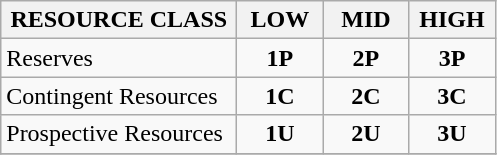<table class="wikitable">
<tr>
<th scope="col" style="width: 150px;">RESOURCE CLASS</th>
<th scope="col" style="width: 50px;">LOW</th>
<th scope="col" style="width: 50px;">MID</th>
<th scope="col" style="width: 50px;">HIGH</th>
</tr>
<tr>
<td>Reserves</td>
<td align=center><strong>1P</strong></td>
<td align=center><strong>2P</strong></td>
<td align=center><strong>3P</strong></td>
</tr>
<tr>
<td>Contingent Resources</td>
<td align=center><strong>1C</strong></td>
<td align=center><strong>2C</strong></td>
<td align=center><strong>3C</strong></td>
</tr>
<tr>
<td>Prospective Resources</td>
<td align=center><strong>1U</strong></td>
<td align=center><strong>2U</strong></td>
<td align=center><strong>3U</strong></td>
</tr>
<tr>
</tr>
</table>
